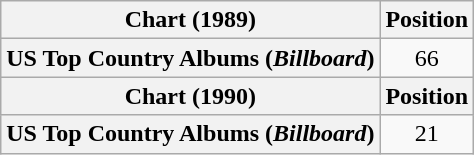<table class="wikitable plainrowheaders" style="text-align:center">
<tr>
<th scope="col">Chart (1989)</th>
<th scope="col">Position</th>
</tr>
<tr>
<th scope="row">US Top Country Albums (<em>Billboard</em>)</th>
<td>66</td>
</tr>
<tr>
<th scope="col">Chart (1990)</th>
<th scope="col">Position</th>
</tr>
<tr>
<th scope="row">US Top Country Albums (<em>Billboard</em>)</th>
<td>21</td>
</tr>
</table>
